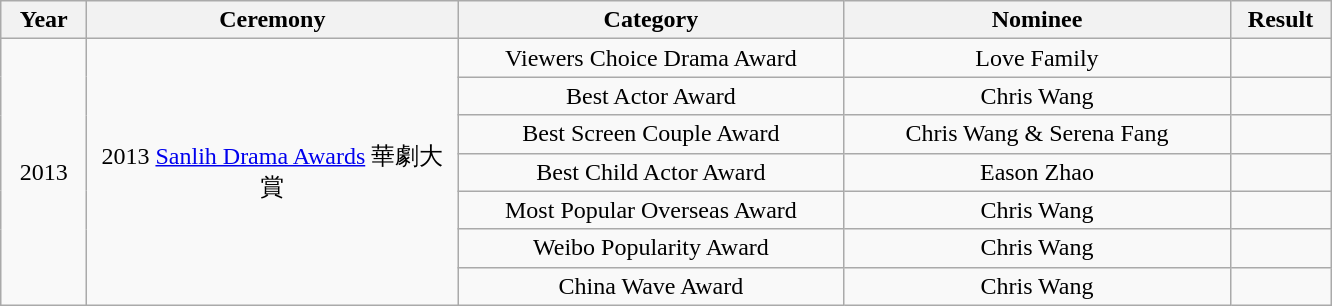<table class="wikitable">
<tr>
<th style="width:50px;">Year</th>
<th style="width:240px;">Ceremony</th>
<th style="width:250px;">Category</th>
<th style="width:250px;">Nominee</th>
<th style="width:60px;">Result</th>
</tr>
<tr>
<td align="center" rowspan=7>2013</td>
<td align="center" rowspan=7>2013 <a href='#'>Sanlih Drama Awards</a> 華劇大賞</td>
<td align="center">Viewers Choice Drama Award</td>
<td align="center">Love Family</td>
<td></td>
</tr>
<tr>
<td align="center">Best Actor Award</td>
<td align="center">Chris Wang</td>
<td></td>
</tr>
<tr>
<td align="center">Best Screen Couple Award</td>
<td align="center">Chris Wang & Serena Fang</td>
<td></td>
</tr>
<tr>
<td align="center">Best Child Actor Award</td>
<td align="center">Eason Zhao</td>
<td></td>
</tr>
<tr>
<td align="center">Most Popular Overseas Award</td>
<td align="center">Chris Wang</td>
<td></td>
</tr>
<tr>
<td align="center">Weibo Popularity Award</td>
<td align="center">Chris Wang</td>
<td></td>
</tr>
<tr>
<td align="center">China Wave Award</td>
<td align="center">Chris Wang</td>
<td></td>
</tr>
</table>
